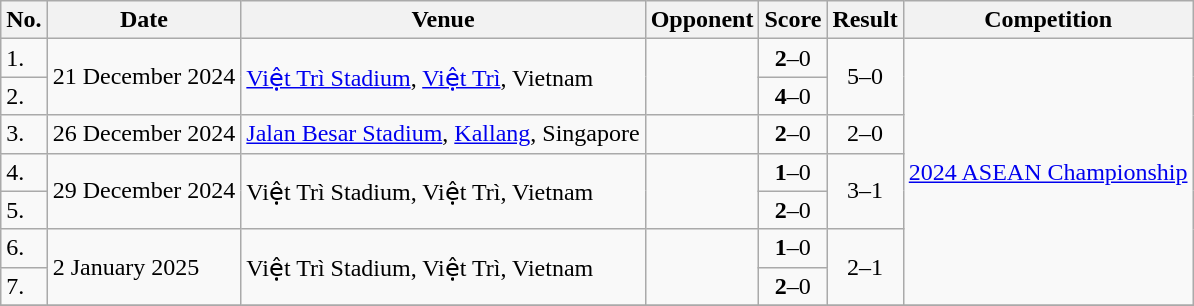<table class="wikitable">
<tr>
<th>No.</th>
<th>Date</th>
<th>Venue</th>
<th>Opponent</th>
<th>Score</th>
<th>Result</th>
<th>Competition</th>
</tr>
<tr>
<td>1.</td>
<td rowspan=2>21 December 2024</td>
<td rowspan=2><a href='#'>Việt Trì Stadium</a>, <a href='#'>Việt Trì</a>, Vietnam</td>
<td rowspan=2></td>
<td align=center><strong>2</strong>–0</td>
<td rowspan=2 align=center>5–0</td>
<td rowspan=7><a href='#'>2024 ASEAN Championship</a></td>
</tr>
<tr>
<td>2.</td>
<td align=center><strong>4</strong>–0</td>
</tr>
<tr>
<td>3.</td>
<td>26 December 2024</td>
<td><a href='#'>Jalan Besar Stadium</a>, <a href='#'>Kallang</a>, Singapore</td>
<td></td>
<td align=center><strong>2</strong>–0</td>
<td align=center>2–0</td>
</tr>
<tr>
<td>4.</td>
<td rowspan=2>29 December 2024</td>
<td rowspan=2>Việt Trì Stadium, Việt Trì, Vietnam</td>
<td rowspan=2></td>
<td align=center><strong>1</strong>–0</td>
<td rowspan=2 align=center>3–1</td>
</tr>
<tr>
<td>5.</td>
<td align=center><strong>2</strong>–0</td>
</tr>
<tr>
<td>6.</td>
<td rowspan=2>2 January 2025</td>
<td rowspan=2>Việt Trì Stadium, Việt Trì, Vietnam</td>
<td rowspan=2></td>
<td align=center><strong>1</strong>–0</td>
<td rowspan=2 align=center>2–1</td>
</tr>
<tr>
<td>7.</td>
<td align=center><strong>2</strong>–0</td>
</tr>
<tr>
</tr>
</table>
